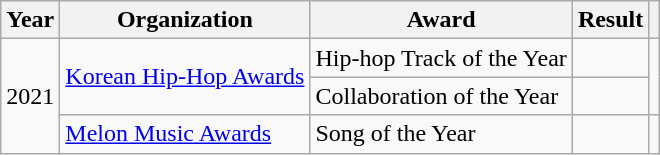<table class="wikitable plainrowheaders">
<tr>
<th scope="col">Year</th>
<th scope="col">Organization</th>
<th scope="col">Award</th>
<th scope="col">Result</th>
<th class="unsortable"></th>
</tr>
<tr>
<td rowspan="3">2021</td>
<td rowspan="2"><a href='#'>Korean Hip-Hop Awards</a></td>
<td>Hip-hop Track of the Year</td>
<td></td>
<td rowspan="2" style="text-align:center;"></td>
</tr>
<tr>
<td>Collaboration of the Year</td>
<td></td>
</tr>
<tr>
<td><a href='#'>Melon Music Awards</a></td>
<td>Song of the Year</td>
<td></td>
<td style="text-align:center;"></td>
</tr>
</table>
